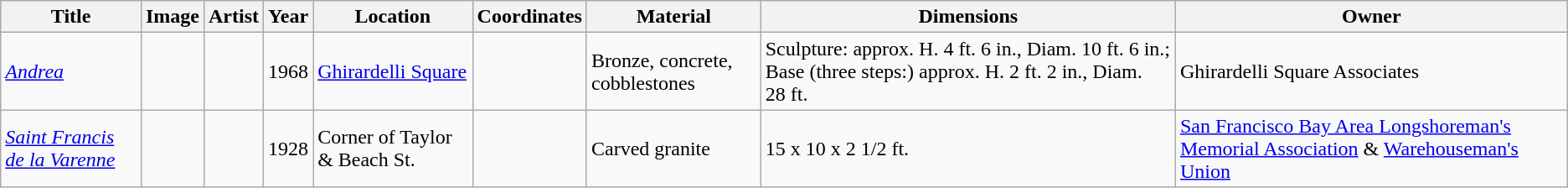<table class="wikitable sortable">
<tr>
<th>Title</th>
<th>Image</th>
<th>Artist</th>
<th>Year</th>
<th>Location</th>
<th>Coordinates</th>
<th>Material</th>
<th>Dimensions</th>
<th>Owner</th>
</tr>
<tr>
<td><em><a href='#'>Andrea</a></em></td>
<td></td>
<td></td>
<td>1968</td>
<td><a href='#'>Ghirardelli Square</a></td>
<td><small></small></td>
<td>Bronze, concrete, cobblestones</td>
<td>Sculpture: approx. H. 4 ft. 6 in., Diam. 10 ft. 6 in.; Base (three steps:) approx. H. 2 ft. 2 in., Diam. 28 ft.</td>
<td>Ghirardelli Square Associates</td>
</tr>
<tr>
<td><em><a href='#'>Saint Francis de la Varenne</a></em></td>
<td></td>
<td></td>
<td>1928</td>
<td>Corner of Taylor & Beach St.</td>
<td><small></small></td>
<td>Carved granite</td>
<td>15 x 10 x 2 1/2 ft.</td>
<td><a href='#'>San Francisco Bay Area Longshoreman's Memorial Association</a> & <a href='#'>Warehouseman's Union</a></td>
</tr>
</table>
